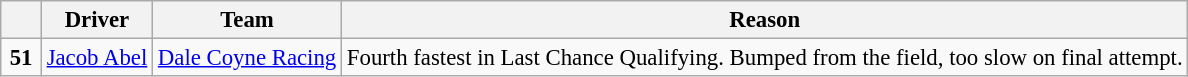<table class="wikitable" style="font-size: 95%;">
<tr>
<th width="20"></th>
<th>Driver</th>
<th>Team</th>
<th>Reason</th>
</tr>
<tr>
<td align="center"><strong>51</strong></td>
<td> <a href='#'>Jacob Abel</a> </td>
<td><a href='#'>Dale Coyne Racing</a></td>
<td>Fourth fastest in Last Chance Qualifying. Bumped from the field, too slow on final attempt.</td>
</tr>
</table>
